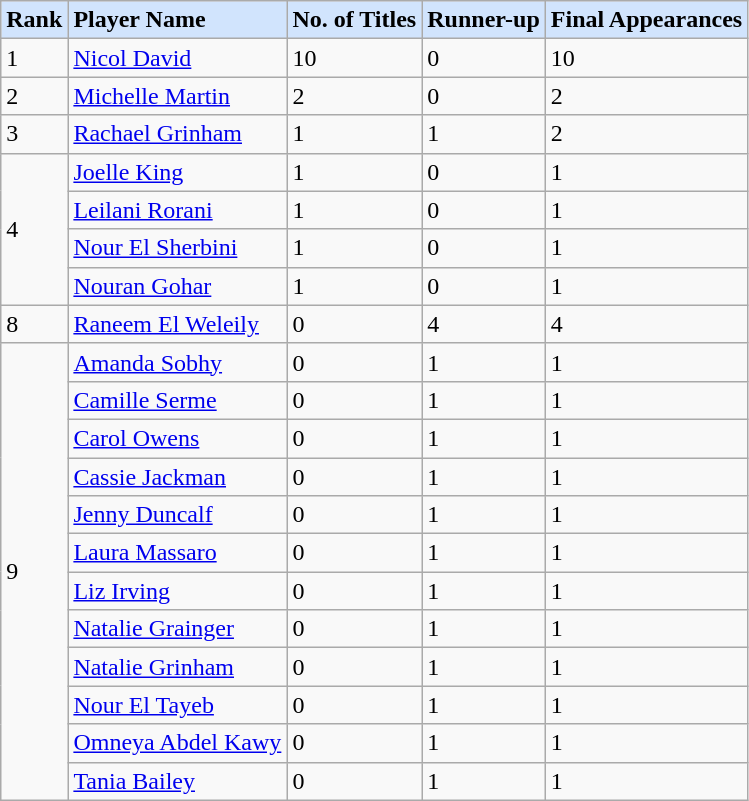<table class="sortable wikitable" style="border:#435877 solid 1px; border-collapse: collapse;">
<tr bgcolor="#d1e4fd">
<td><strong>Rank</strong></td>
<td><strong>Player Name</strong></td>
<td><strong>No. of Titles</strong></td>
<td><strong>Runner-up</strong></td>
<td><strong>Final Appearances</strong></td>
</tr>
<tr>
<td>1</td>
<td> <a href='#'>Nicol David</a></td>
<td>10</td>
<td>0</td>
<td>10</td>
</tr>
<tr>
<td>2</td>
<td> <a href='#'>Michelle Martin</a></td>
<td>2</td>
<td>0</td>
<td>2</td>
</tr>
<tr>
<td>3</td>
<td> <a href='#'>Rachael Grinham</a></td>
<td>1</td>
<td>1</td>
<td>2</td>
</tr>
<tr>
<td rowspan=4>4</td>
<td> <a href='#'>Joelle King</a></td>
<td>1</td>
<td>0</td>
<td>1</td>
</tr>
<tr>
<td> <a href='#'>Leilani Rorani</a></td>
<td>1</td>
<td>0</td>
<td>1</td>
</tr>
<tr>
<td> <a href='#'>Nour El Sherbini</a></td>
<td>1</td>
<td>0</td>
<td>1</td>
</tr>
<tr>
<td> <a href='#'>Nouran Gohar</a></td>
<td>1</td>
<td>0</td>
<td>1</td>
</tr>
<tr>
<td>8</td>
<td> <a href='#'>Raneem El Weleily</a></td>
<td>0</td>
<td>4</td>
<td>4</td>
</tr>
<tr>
<td rowspan=12>9</td>
<td> <a href='#'>Amanda Sobhy</a></td>
<td>0</td>
<td>1</td>
<td>1</td>
</tr>
<tr>
<td> <a href='#'>Camille Serme</a></td>
<td>0</td>
<td>1</td>
<td>1</td>
</tr>
<tr>
<td> <a href='#'>Carol Owens</a></td>
<td>0</td>
<td>1</td>
<td>1</td>
</tr>
<tr>
<td> <a href='#'>Cassie Jackman</a></td>
<td>0</td>
<td>1</td>
<td>1</td>
</tr>
<tr>
<td> <a href='#'>Jenny Duncalf</a></td>
<td>0</td>
<td>1</td>
<td>1</td>
</tr>
<tr>
<td> <a href='#'>Laura Massaro</a></td>
<td>0</td>
<td>1</td>
<td>1</td>
</tr>
<tr>
<td> <a href='#'>Liz Irving</a></td>
<td>0</td>
<td>1</td>
<td>1</td>
</tr>
<tr>
<td> <a href='#'>Natalie Grainger</a></td>
<td>0</td>
<td>1</td>
<td>1</td>
</tr>
<tr>
<td> <a href='#'>Natalie Grinham</a></td>
<td>0</td>
<td>1</td>
<td>1</td>
</tr>
<tr>
<td> <a href='#'>Nour El Tayeb</a></td>
<td>0</td>
<td>1</td>
<td>1</td>
</tr>
<tr>
<td> <a href='#'>Omneya Abdel Kawy</a></td>
<td>0</td>
<td>1</td>
<td>1</td>
</tr>
<tr>
<td> <a href='#'>Tania Bailey</a></td>
<td>0</td>
<td>1</td>
<td>1</td>
</tr>
</table>
